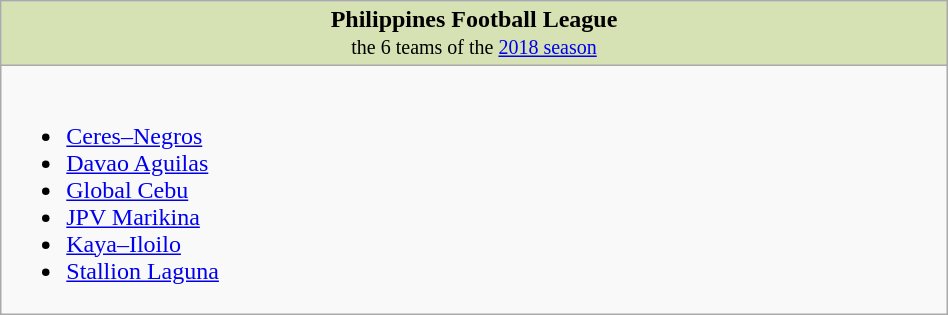<table class="wikitable" width=50%>
<tr style="background-color:#d6e2b3; text-align:center; vertical-align:top">
<td><strong>Philippines Football League</strong><br><small>the 6 teams of the <a href='#'>2018 season</a></small></td>
</tr>
<tr style="vertical-align:top">
<td><br><ul><li><a href='#'>Ceres–Negros</a></li><li><a href='#'>Davao Aguilas</a></li><li><a href='#'>Global Cebu</a></li><li><a href='#'>JPV Marikina</a></li><li><a href='#'>Kaya–Iloilo</a></li><li><a href='#'>Stallion Laguna</a></li></ul></td>
</tr>
</table>
